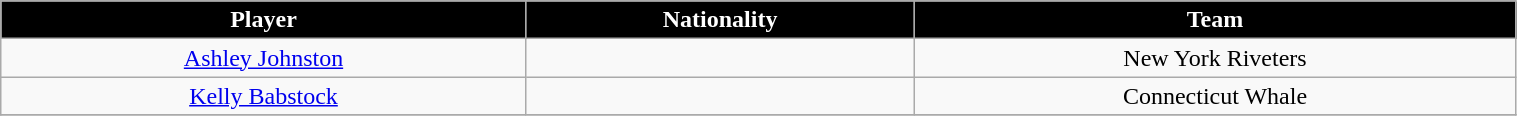<table class="wikitable" width="80%">
<tr align="center" style="background:black;color:white;">
<td><strong>Player</strong></td>
<td><strong>Nationality</strong></td>
<td><strong>Team</strong></td>
</tr>
<tr align="center" bgcolor="">
<td><a href='#'>Ashley Johnston</a></td>
<td></td>
<td>New York Riveters</td>
</tr>
<tr align="center" bgcolor="">
<td><a href='#'>Kelly Babstock</a></td>
<td></td>
<td>Connecticut Whale</td>
</tr>
<tr align="center" bgcolor="">
</tr>
</table>
